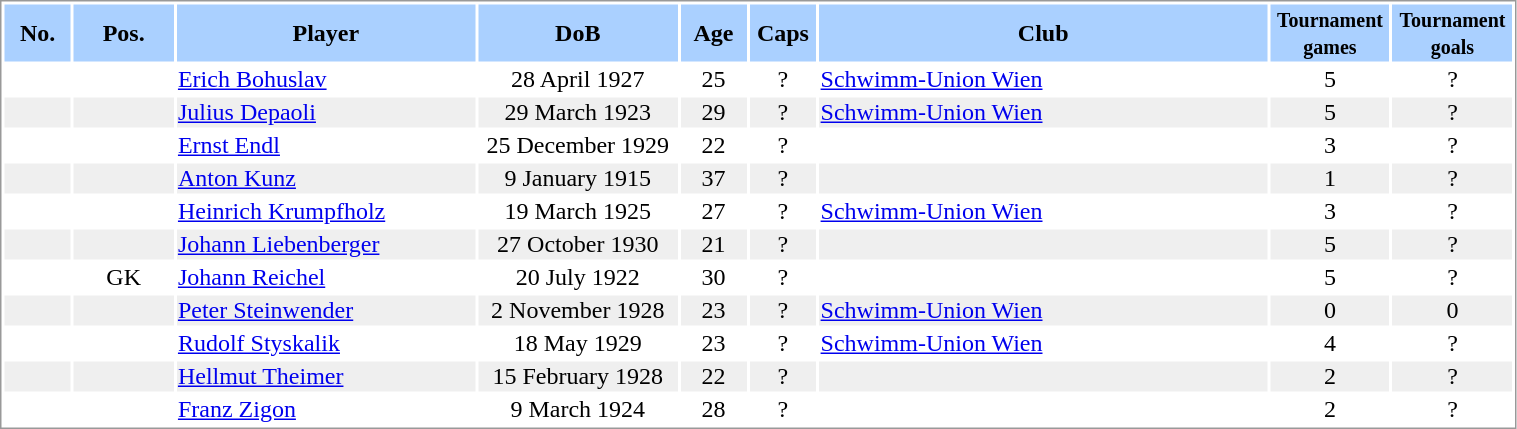<table border="0" width="80%" style="border: 1px solid #999; background-color:#FFFFFF; text-align:center">
<tr align="center" bgcolor="#AAD0FF">
<th width=4%>No.</th>
<th width=6%>Pos.</th>
<th width=18%>Player</th>
<th width=12%>DoB</th>
<th width=4%>Age</th>
<th width=4%>Caps</th>
<th width=27%>Club</th>
<th width=6%><small>Tournament<br>games</small></th>
<th width=6%><small>Tournament<br>goals</small></th>
</tr>
<tr>
<td></td>
<td></td>
<td align="left"><a href='#'>Erich Bohuslav</a></td>
<td>28 April 1927</td>
<td>25</td>
<td>?</td>
<td align="left"> <a href='#'>Schwimm-Union Wien</a></td>
<td>5</td>
<td>?</td>
</tr>
<tr bgcolor="#EFEFEF">
<td></td>
<td></td>
<td align="left"><a href='#'>Julius Depaoli</a></td>
<td>29 March 1923</td>
<td>29</td>
<td>?</td>
<td align="left"> <a href='#'>Schwimm-Union Wien</a></td>
<td>5</td>
<td>?</td>
</tr>
<tr>
<td></td>
<td></td>
<td align="left"><a href='#'>Ernst Endl</a></td>
<td>25 December 1929</td>
<td>22</td>
<td>?</td>
<td align="left"></td>
<td>3</td>
<td>?</td>
</tr>
<tr bgcolor="#EFEFEF">
<td></td>
<td></td>
<td align="left"><a href='#'>Anton Kunz</a></td>
<td>9 January 1915</td>
<td>37</td>
<td>?</td>
<td align="left"></td>
<td>1</td>
<td>?</td>
</tr>
<tr>
<td></td>
<td></td>
<td align="left"><a href='#'>Heinrich Krumpfholz</a></td>
<td>19 March 1925</td>
<td>27</td>
<td>?</td>
<td align="left"> <a href='#'>Schwimm-Union Wien</a></td>
<td>3</td>
<td>?</td>
</tr>
<tr bgcolor="#EFEFEF">
<td></td>
<td></td>
<td align="left"><a href='#'>Johann Liebenberger</a></td>
<td>27 October 1930</td>
<td>21</td>
<td>?</td>
<td align="left"></td>
<td>5</td>
<td>?</td>
</tr>
<tr>
<td></td>
<td>GK</td>
<td align="left"><a href='#'>Johann Reichel</a></td>
<td>20 July 1922</td>
<td>30</td>
<td>?</td>
<td align="left"></td>
<td>5</td>
<td>?</td>
</tr>
<tr bgcolor="#EFEFEF">
<td></td>
<td></td>
<td align="left"><a href='#'>Peter Steinwender</a></td>
<td>2 November 1928</td>
<td>23</td>
<td>?</td>
<td align="left"> <a href='#'>Schwimm-Union Wien</a></td>
<td>0</td>
<td>0</td>
</tr>
<tr>
<td></td>
<td></td>
<td align="left"><a href='#'>Rudolf Styskalik</a></td>
<td>18 May 1929</td>
<td>23</td>
<td>?</td>
<td align="left"> <a href='#'>Schwimm-Union Wien</a></td>
<td>4</td>
<td>?</td>
</tr>
<tr bgcolor="#EFEFEF">
<td></td>
<td></td>
<td align="left"><a href='#'>Hellmut Theimer</a></td>
<td>15 February 1928</td>
<td>22</td>
<td>?</td>
<td align="left"></td>
<td>2</td>
<td>?</td>
</tr>
<tr>
<td></td>
<td></td>
<td align="left"><a href='#'>Franz Zigon</a></td>
<td>9 March 1924</td>
<td>28</td>
<td>?</td>
<td align="left"></td>
<td>2</td>
<td>?</td>
</tr>
</table>
